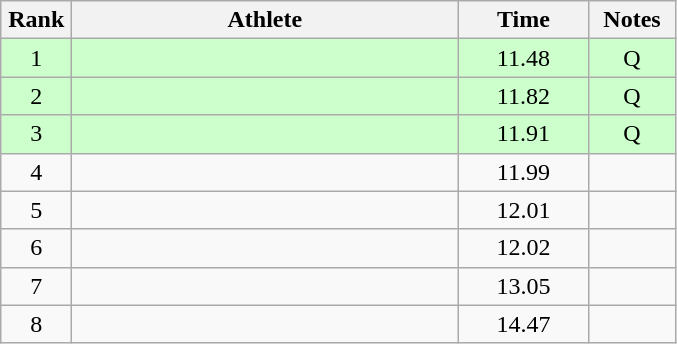<table class="wikitable" style="text-align:center">
<tr>
<th width=40>Rank</th>
<th width=250>Athlete</th>
<th width=80>Time</th>
<th width=50>Notes</th>
</tr>
<tr bgcolor=ccffcc>
<td>1</td>
<td align=left></td>
<td>11.48</td>
<td>Q</td>
</tr>
<tr bgcolor=ccffcc>
<td>2</td>
<td align=left></td>
<td>11.82</td>
<td>Q</td>
</tr>
<tr bgcolor=ccffcc>
<td>3</td>
<td align=left></td>
<td>11.91</td>
<td>Q</td>
</tr>
<tr>
<td>4</td>
<td align=left></td>
<td>11.99</td>
<td></td>
</tr>
<tr>
<td>5</td>
<td align=left></td>
<td>12.01</td>
<td></td>
</tr>
<tr>
<td>6</td>
<td align=left></td>
<td>12.02</td>
<td></td>
</tr>
<tr>
<td>7</td>
<td align=left></td>
<td>13.05</td>
<td></td>
</tr>
<tr>
<td>8</td>
<td align=left></td>
<td>14.47</td>
<td></td>
</tr>
</table>
